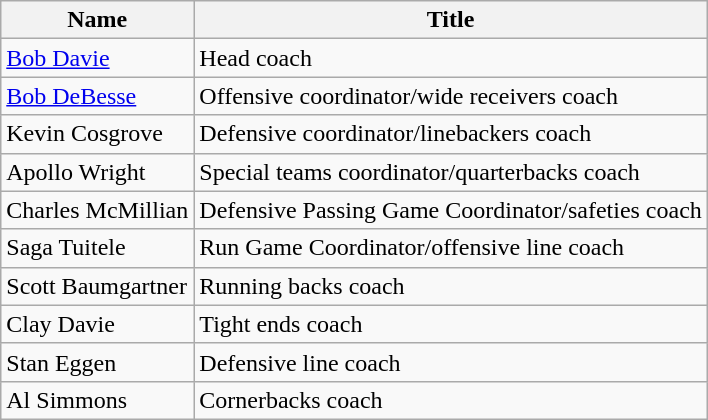<table class="wikitable">
<tr>
<th>Name</th>
<th>Title</th>
</tr>
<tr>
<td><a href='#'>Bob Davie</a></td>
<td>Head coach</td>
</tr>
<tr>
<td><a href='#'>Bob DeBesse</a></td>
<td>Offensive coordinator/wide receivers coach</td>
</tr>
<tr>
<td>Kevin Cosgrove</td>
<td>Defensive coordinator/linebackers coach</td>
</tr>
<tr>
<td>Apollo Wright</td>
<td>Special teams coordinator/quarterbacks coach</td>
</tr>
<tr>
<td>Charles McMillian</td>
<td>Defensive Passing Game Coordinator/safeties coach</td>
</tr>
<tr>
<td>Saga Tuitele</td>
<td>Run Game Coordinator/offensive line coach</td>
</tr>
<tr>
<td>Scott Baumgartner</td>
<td>Running backs coach</td>
</tr>
<tr>
<td>Clay Davie</td>
<td>Tight ends coach</td>
</tr>
<tr>
<td>Stan Eggen</td>
<td>Defensive line coach</td>
</tr>
<tr>
<td>Al Simmons</td>
<td>Cornerbacks coach</td>
</tr>
</table>
